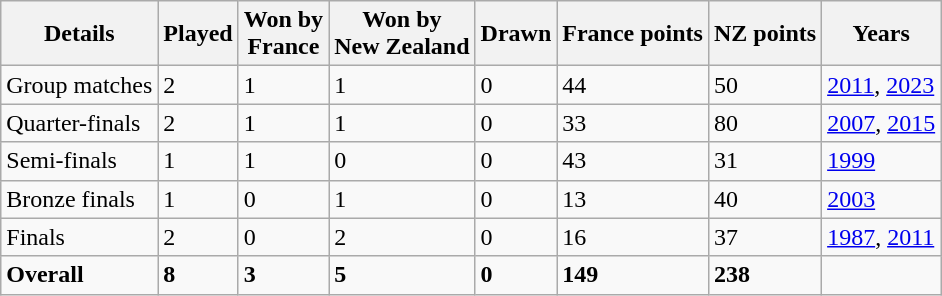<table class="wikitable sortable">
<tr>
<th>Details</th>
<th>Played</th>
<th>Won by<br>France</th>
<th>Won by<br>New Zealand</th>
<th>Drawn</th>
<th>France points</th>
<th>NZ points</th>
<th>Years</th>
</tr>
<tr>
<td>Group matches</td>
<td>2</td>
<td>1</td>
<td>1</td>
<td>0</td>
<td>44</td>
<td>50</td>
<td><a href='#'>2011</a>, <a href='#'>2023</a></td>
</tr>
<tr>
<td>Quarter-finals</td>
<td>2</td>
<td>1</td>
<td>1</td>
<td>0</td>
<td>33</td>
<td>80</td>
<td><a href='#'>2007</a>, <a href='#'>2015</a></td>
</tr>
<tr>
<td>Semi-finals</td>
<td>1</td>
<td>1</td>
<td>0</td>
<td>0</td>
<td>43</td>
<td>31</td>
<td><a href='#'>1999</a></td>
</tr>
<tr>
<td>Bronze finals</td>
<td>1</td>
<td>0</td>
<td>1</td>
<td>0</td>
<td>13</td>
<td>40</td>
<td><a href='#'>2003</a></td>
</tr>
<tr>
<td>Finals</td>
<td>2</td>
<td>0</td>
<td>2</td>
<td>0</td>
<td>16</td>
<td>37</td>
<td><a href='#'>1987</a>, <a href='#'>2011</a></td>
</tr>
<tr class="sortbottom">
<td><strong>Overall</strong></td>
<td><strong>8</strong></td>
<td><strong>3</strong></td>
<td><strong>5</strong></td>
<td><strong>0</strong></td>
<td><strong>149</strong></td>
<td><strong>238</strong></td>
<td></td>
</tr>
</table>
